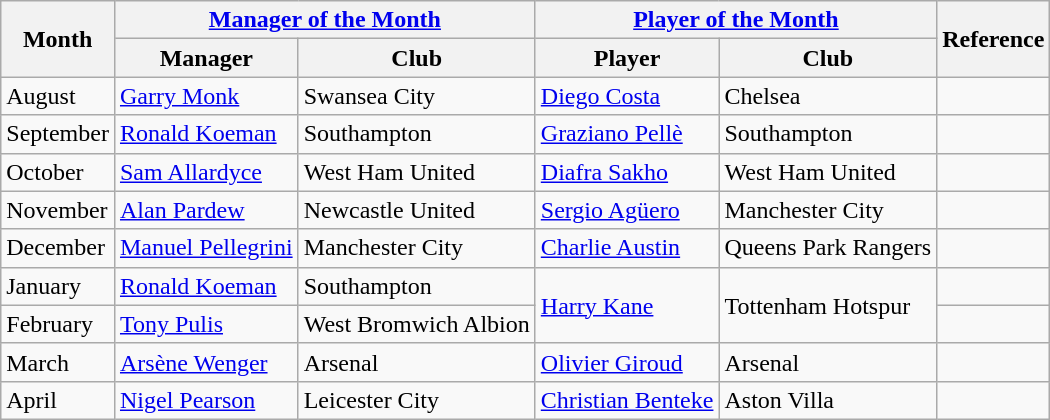<table class="wikitable">
<tr>
<th rowspan="2">Month</th>
<th colspan="2"><a href='#'>Manager of the Month</a></th>
<th colspan="2"><a href='#'>Player of the Month</a></th>
<th rowspan="2">Reference</th>
</tr>
<tr>
<th>Manager</th>
<th>Club</th>
<th>Player</th>
<th>Club</th>
</tr>
<tr>
<td>August</td>
<td> <a href='#'>Garry Monk</a></td>
<td>Swansea City</td>
<td> <a href='#'>Diego Costa</a></td>
<td>Chelsea</td>
<td align=center></td>
</tr>
<tr>
<td>September</td>
<td> <a href='#'>Ronald Koeman</a></td>
<td>Southampton</td>
<td> <a href='#'>Graziano Pellè</a></td>
<td>Southampton</td>
<td align=center></td>
</tr>
<tr>
<td>October</td>
<td> <a href='#'>Sam Allardyce</a></td>
<td>West Ham United</td>
<td> <a href='#'>Diafra Sakho</a></td>
<td>West Ham United</td>
<td align=center></td>
</tr>
<tr>
<td>November</td>
<td> <a href='#'>Alan Pardew</a></td>
<td>Newcastle United</td>
<td> <a href='#'>Sergio Agüero</a></td>
<td>Manchester City</td>
<td align=center></td>
</tr>
<tr>
<td>December</td>
<td> <a href='#'>Manuel Pellegrini</a></td>
<td>Manchester City</td>
<td> <a href='#'>Charlie Austin</a></td>
<td>Queens Park Rangers</td>
<td align=center></td>
</tr>
<tr>
<td>January</td>
<td> <a href='#'>Ronald Koeman</a></td>
<td>Southampton</td>
<td rowspan=2> <a href='#'>Harry Kane</a></td>
<td rowspan=2>Tottenham Hotspur</td>
<td align=center></td>
</tr>
<tr>
<td>February</td>
<td> <a href='#'>Tony Pulis</a></td>
<td>West Bromwich Albion</td>
<td align=center></td>
</tr>
<tr>
<td>March</td>
<td> <a href='#'>Arsène Wenger</a></td>
<td>Arsenal</td>
<td> <a href='#'>Olivier Giroud</a></td>
<td>Arsenal</td>
<td align=center></td>
</tr>
<tr>
<td>April</td>
<td> <a href='#'>Nigel Pearson</a></td>
<td>Leicester City</td>
<td> <a href='#'>Christian Benteke</a></td>
<td>Aston Villa</td>
<td align=center></td>
</tr>
</table>
